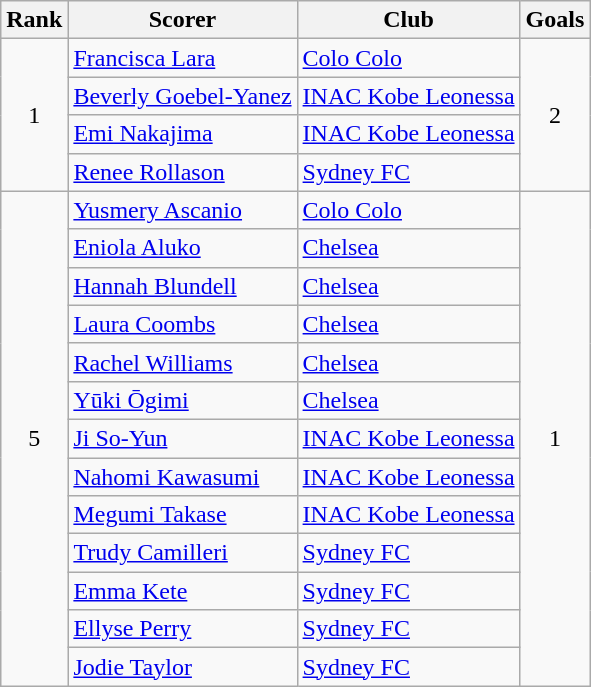<table class="wikitable" style="text-align:center">
<tr>
<th>Rank</th>
<th>Scorer</th>
<th>Club</th>
<th>Goals</th>
</tr>
<tr>
<td rowspan=4>1</td>
<td align="left"> <a href='#'>Francisca Lara</a></td>
<td align="left"> <a href='#'>Colo Colo</a></td>
<td rowspan=4>2</td>
</tr>
<tr>
<td align="left"> <a href='#'>Beverly Goebel-Yanez</a></td>
<td align="left"> <a href='#'>INAC Kobe Leonessa</a></td>
</tr>
<tr>
<td align="left"> <a href='#'>Emi Nakajima</a></td>
<td align="left"> <a href='#'>INAC Kobe Leonessa</a></td>
</tr>
<tr>
<td align="left"> <a href='#'>Renee Rollason</a></td>
<td align="left"> <a href='#'>Sydney FC</a></td>
</tr>
<tr>
<td rowspan=13>5</td>
<td align="left"> <a href='#'>Yusmery Ascanio</a></td>
<td align="left"> <a href='#'>Colo Colo</a></td>
<td rowspan=13>1</td>
</tr>
<tr>
<td align="left"> <a href='#'>Eniola Aluko</a></td>
<td align="left"> <a href='#'>Chelsea</a></td>
</tr>
<tr>
<td align="left"> <a href='#'>Hannah Blundell</a></td>
<td align="left"> <a href='#'>Chelsea</a></td>
</tr>
<tr>
<td align="left"> <a href='#'>Laura Coombs</a></td>
<td align="left"> <a href='#'>Chelsea</a></td>
</tr>
<tr>
<td align="left"> <a href='#'>Rachel Williams</a></td>
<td align="left"> <a href='#'>Chelsea</a></td>
</tr>
<tr>
<td align="left"> <a href='#'>Yūki Ōgimi</a></td>
<td align="left"> <a href='#'>Chelsea</a></td>
</tr>
<tr>
<td align="left"> <a href='#'>Ji So-Yun</a></td>
<td align="left"> <a href='#'>INAC Kobe Leonessa</a></td>
</tr>
<tr>
<td align="left"> <a href='#'>Nahomi Kawasumi</a></td>
<td align="left"> <a href='#'>INAC Kobe Leonessa</a></td>
</tr>
<tr>
<td align="left"> <a href='#'>Megumi Takase</a></td>
<td align="left"> <a href='#'>INAC Kobe Leonessa</a></td>
</tr>
<tr>
<td align="left"> <a href='#'>Trudy Camilleri</a></td>
<td align="left"> <a href='#'>Sydney FC</a></td>
</tr>
<tr>
<td align="left"> <a href='#'>Emma Kete</a></td>
<td align="left"> <a href='#'>Sydney FC</a></td>
</tr>
<tr>
<td align="left"> <a href='#'>Ellyse Perry</a></td>
<td align="left"> <a href='#'>Sydney FC</a></td>
</tr>
<tr>
<td align="left"> <a href='#'>Jodie Taylor</a></td>
<td align="left"> <a href='#'>Sydney FC</a></td>
</tr>
</table>
